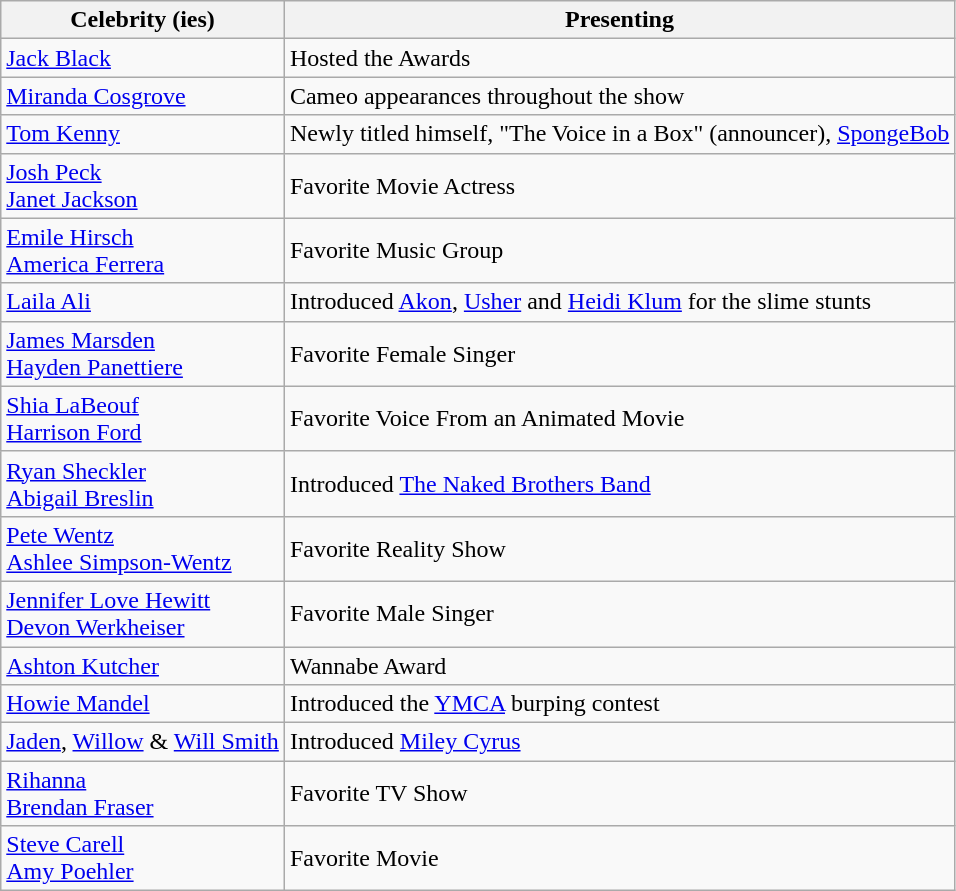<table class="wikitable">
<tr>
<th>Celebrity (ies)</th>
<th>Presenting</th>
</tr>
<tr>
<td><a href='#'>Jack Black</a></td>
<td>Hosted the Awards</td>
</tr>
<tr>
<td><a href='#'>Miranda Cosgrove</a></td>
<td>Cameo appearances throughout the show</td>
</tr>
<tr>
<td><a href='#'>Tom Kenny</a></td>
<td>Newly titled himself, "The Voice in a Box" (announcer), <a href='#'>SpongeBob</a></td>
</tr>
<tr>
<td><a href='#'>Josh Peck</a><br><a href='#'>Janet Jackson</a></td>
<td>Favorite Movie Actress</td>
</tr>
<tr>
<td><a href='#'>Emile Hirsch</a><br><a href='#'>America Ferrera</a></td>
<td>Favorite Music Group</td>
</tr>
<tr>
<td><a href='#'>Laila Ali</a></td>
<td>Introduced <a href='#'>Akon</a>, <a href='#'>Usher</a> and <a href='#'>Heidi Klum</a> for the slime stunts</td>
</tr>
<tr>
<td><a href='#'>James Marsden</a><br><a href='#'>Hayden Panettiere</a></td>
<td>Favorite Female Singer</td>
</tr>
<tr>
<td><a href='#'>Shia LaBeouf</a><br><a href='#'>Harrison Ford</a></td>
<td>Favorite Voice From an Animated Movie</td>
</tr>
<tr>
<td><a href='#'>Ryan Sheckler</a><br><a href='#'>Abigail Breslin</a></td>
<td>Introduced <a href='#'>The Naked Brothers Band</a></td>
</tr>
<tr>
<td><a href='#'>Pete Wentz</a><br><a href='#'>Ashlee Simpson-Wentz</a></td>
<td>Favorite Reality Show</td>
</tr>
<tr>
<td><a href='#'>Jennifer Love Hewitt</a><br><a href='#'>Devon Werkheiser</a></td>
<td>Favorite Male Singer</td>
</tr>
<tr>
<td><a href='#'>Ashton Kutcher</a></td>
<td>Wannabe Award</td>
</tr>
<tr>
<td><a href='#'>Howie Mandel</a></td>
<td>Introduced the <a href='#'>YMCA</a> burping contest</td>
</tr>
<tr>
<td><a href='#'>Jaden</a>, <a href='#'>Willow</a> & <a href='#'>Will Smith</a></td>
<td>Introduced <a href='#'>Miley Cyrus</a></td>
</tr>
<tr>
<td><a href='#'>Rihanna</a><br><a href='#'>Brendan Fraser</a></td>
<td>Favorite TV Show</td>
</tr>
<tr>
<td><a href='#'>Steve Carell</a><br><a href='#'>Amy Poehler</a></td>
<td>Favorite Movie</td>
</tr>
</table>
